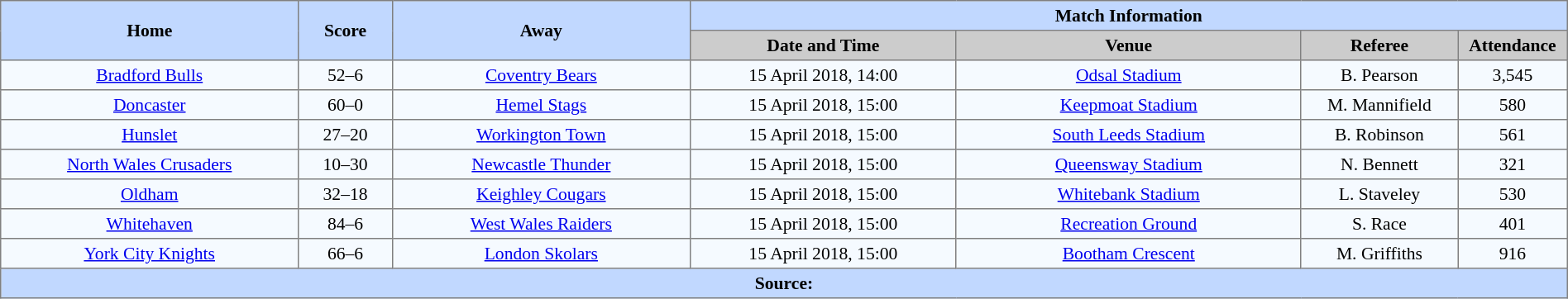<table border=1 style="border-collapse:collapse; font-size:90%; text-align:center;" cellpadding=3 cellspacing=0 width=100%>
<tr bgcolor=#C1D8FF>
<th rowspan=2 width=19%>Home</th>
<th rowspan=2 width=6%>Score</th>
<th rowspan=2 width=19%>Away</th>
<th colspan=4>Match Information</th>
</tr>
<tr bgcolor=#CCCCCC>
<th width=17%>Date and Time</th>
<th width=22%>Venue</th>
<th width=10%>Referee</th>
<th width=7%>Attendance</th>
</tr>
<tr bgcolor=#F5FAFF>
<td> <a href='#'>Bradford Bulls</a></td>
<td>52–6</td>
<td> <a href='#'>Coventry Bears</a></td>
<td>15 April 2018, 14:00</td>
<td><a href='#'>Odsal Stadium</a></td>
<td>B. Pearson</td>
<td>3,545</td>
</tr>
<tr bgcolor=#F5FAFF>
<td> <a href='#'>Doncaster</a></td>
<td>60–0</td>
<td> <a href='#'>Hemel Stags</a></td>
<td>15 April 2018, 15:00</td>
<td><a href='#'>Keepmoat Stadium</a></td>
<td>M. Mannifield</td>
<td>580</td>
</tr>
<tr bgcolor=#F5FAFF>
<td> <a href='#'>Hunslet</a></td>
<td>27–20</td>
<td> <a href='#'>Workington Town</a></td>
<td>15 April 2018, 15:00</td>
<td><a href='#'>South Leeds Stadium</a></td>
<td>B. Robinson</td>
<td>561</td>
</tr>
<tr bgcolor=#F5FAFF>
<td> <a href='#'>North Wales Crusaders</a></td>
<td>10–30</td>
<td> <a href='#'>Newcastle Thunder</a></td>
<td>15 April 2018, 15:00</td>
<td><a href='#'>Queensway Stadium</a></td>
<td>N. Bennett</td>
<td>321</td>
</tr>
<tr bgcolor=#F5FAFF>
<td> <a href='#'>Oldham</a></td>
<td>32–18</td>
<td> <a href='#'>Keighley Cougars</a></td>
<td>15 April 2018, 15:00</td>
<td><a href='#'>Whitebank Stadium</a></td>
<td>L. Staveley</td>
<td>530</td>
</tr>
<tr bgcolor=#F5FAFF>
<td> <a href='#'>Whitehaven</a></td>
<td>84–6</td>
<td> <a href='#'>West Wales Raiders</a></td>
<td>15 April 2018, 15:00</td>
<td><a href='#'>Recreation Ground</a></td>
<td>S. Race</td>
<td>401</td>
</tr>
<tr bgcolor=#F5FAFF>
<td> <a href='#'>York City Knights</a></td>
<td>66–6</td>
<td> <a href='#'>London Skolars</a></td>
<td>15 April 2018, 15:00</td>
<td><a href='#'>Bootham Crescent</a></td>
<td>M. Griffiths</td>
<td>916</td>
</tr>
<tr bgcolor=#C1D8FF>
<th colspan=7>Source:</th>
</tr>
</table>
